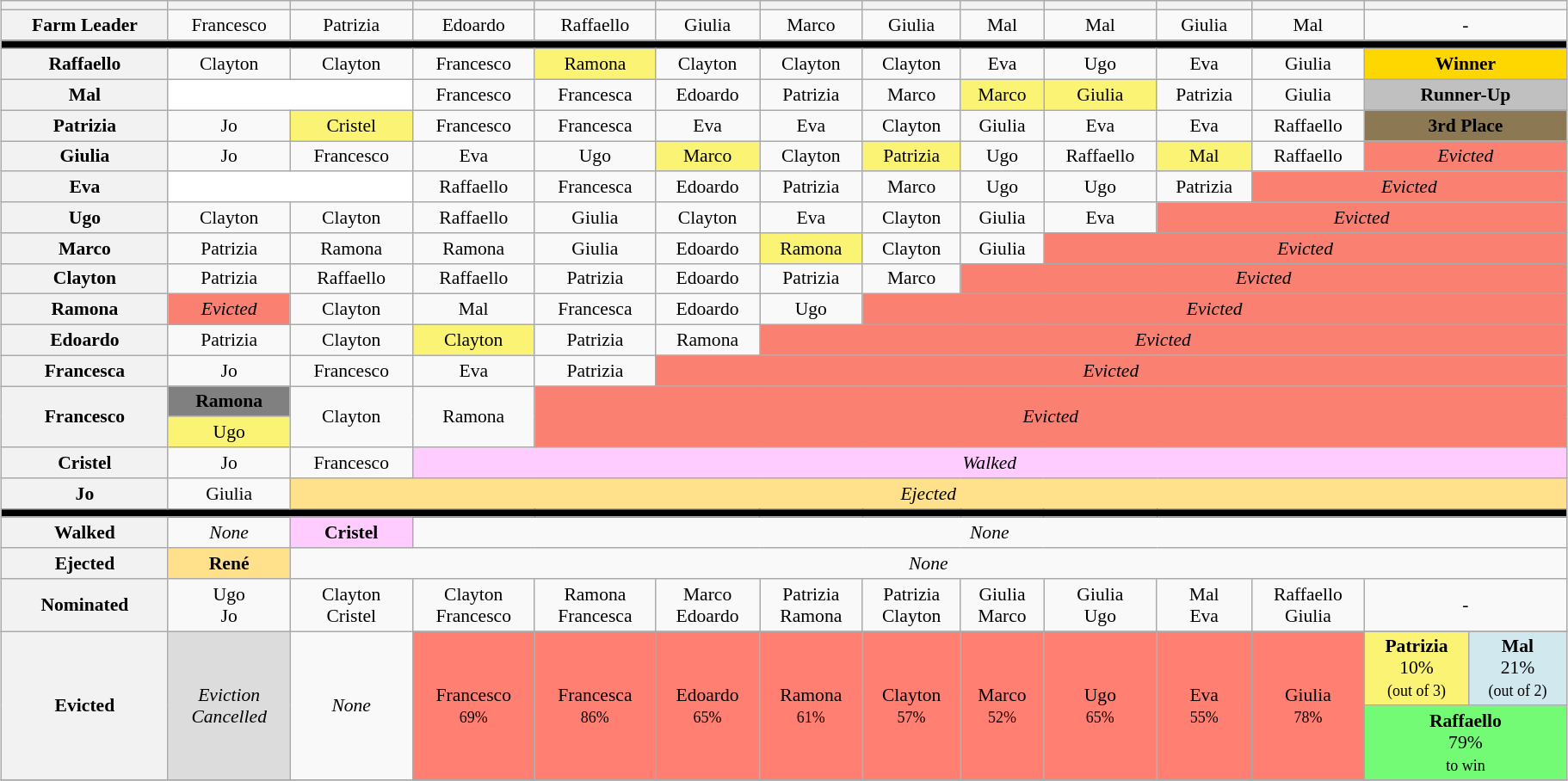<table class="wikitable" style="font-size:90%; text-align:center; width: 96%; margin-left: auto; margin-right: auto;">
<tr>
<th></th>
<th></th>
<th></th>
<th></th>
<th></th>
<th></th>
<th></th>
<th></th>
<th></th>
<th></th>
<th></th>
<th></th>
<th colspan=2></th>
</tr>
<tr>
<th>Farm Leader</th>
<td>Francesco</td>
<td>Patrizia</td>
<td>Edoardo</td>
<td>Raffaello</td>
<td>Giulia</td>
<td>Marco</td>
<td>Giulia</td>
<td>Mal</td>
<td>Mal</td>
<td>Giulia</td>
<td>Mal</td>
<td colspan=2>-</td>
</tr>
<tr>
<th style="background:#000000;" colspan="14"></th>
</tr>
<tr>
<th>Raffaello</th>
<td>Clayton</td>
<td>Clayton</td>
<td>Francesco</td>
<td style="background:#FBF373;">Ramona</td>
<td>Clayton</td>
<td>Clayton</td>
<td>Clayton</td>
<td>Eva</td>
<td>Ugo</td>
<td>Eva</td>
<td>Giulia</td>
<td style="background:#FFD700;" colspan=2><strong>Winner</strong></td>
</tr>
<tr>
<th>Mal</th>
<td style="background:#ffffff;" colspan="2"></td>
<td>Francesco</td>
<td>Francesca</td>
<td>Edoardo</td>
<td>Patrizia</td>
<td>Marco</td>
<td style="background:#FBF373;">Marco</td>
<td style="background:#FBF373;">Giulia</td>
<td>Patrizia</td>
<td>Giulia</td>
<td style="background:#C0C0C0;" colspan=2><strong>Runner-Up</strong></td>
</tr>
<tr>
<th>Patrizia</th>
<td>Jo</td>
<td style="background:#FBF373;">Cristel</td>
<td>Francesco</td>
<td>Francesca</td>
<td>Eva</td>
<td>Eva</td>
<td>Clayton</td>
<td>Giulia</td>
<td>Eva</td>
<td>Eva</td>
<td>Raffaello</td>
<td style="background:#8C7853;" colspan=2><strong>3rd Place</strong></td>
</tr>
<tr>
<th>Giulia</th>
<td>Jo</td>
<td>Francesco</td>
<td>Eva</td>
<td>Ugo</td>
<td style="background:#FBF373;">Marco</td>
<td>Clayton</td>
<td style="background:#FBF373;">Patrizia</td>
<td>Ugo</td>
<td>Raffaello</td>
<td style="background:#FBF373;">Mal</td>
<td>Raffaello</td>
<td style="background:#FA8072; text-align:center" colspan=2><em>Evicted</em></td>
</tr>
<tr>
<th>Eva</th>
<td style="background:#ffffff;" colspan="2"></td>
<td>Raffaello</td>
<td>Francesca</td>
<td>Edoardo</td>
<td>Patrizia</td>
<td>Marco</td>
<td>Ugo</td>
<td>Ugo</td>
<td>Patrizia</td>
<td style="background:#FA8072; text align:center" colspan=3><em>Evicted</em></td>
</tr>
<tr>
<th>Ugo</th>
<td>Clayton</td>
<td>Clayton</td>
<td>Raffaello</td>
<td>Giulia</td>
<td>Clayton</td>
<td>Eva</td>
<td>Clayton</td>
<td>Giulia</td>
<td>Eva</td>
<td style="background:#FA8072; text-align:center" colspan="4"><em>Evicted</em></td>
</tr>
<tr>
<th>Marco</th>
<td>Patrizia</td>
<td>Ramona</td>
<td>Ramona</td>
<td>Giulia</td>
<td>Edoardo</td>
<td style="background:#FBF373;">Ramona</td>
<td>Clayton</td>
<td>Giulia</td>
<td style="background:#FA8072; text-align:center" colspan="5"><em>Evicted</em></td>
</tr>
<tr>
<th>Clayton</th>
<td>Patrizia</td>
<td>Raffaello</td>
<td>Raffaello</td>
<td>Patrizia</td>
<td>Edoardo</td>
<td>Patrizia</td>
<td>Marco</td>
<td style="background:#FA8072; text-align:center" colspan="6"><em>Evicted</em></td>
</tr>
<tr>
<th>Ramona</th>
<td style="background:#FA8072; text-align:center"><em>Evicted</em></td>
<td>Clayton</td>
<td>Mal</td>
<td>Francesca</td>
<td>Edoardo</td>
<td>Ugo</td>
<td style="background:#FA8072; text-align:center" colspan="7"><em>Evicted</em></td>
</tr>
<tr>
<th>Edoardo</th>
<td>Patrizia</td>
<td>Clayton</td>
<td style="background:#FBF373;">Clayton</td>
<td>Patrizia</td>
<td>Ramona</td>
<td style="background:#FA8072; text-align:center" colspan="8"><em>Evicted</em></td>
</tr>
<tr>
<th>Francesca</th>
<td>Jo</td>
<td>Francesco</td>
<td>Eva</td>
<td>Patrizia</td>
<td style="background:#FA8072; text-align:center" colspan="9"><em>Evicted</em></td>
</tr>
<tr>
<th rowspan=2>Francesco</th>
<td style="background:#808080"><strong>Ramona </strong></td>
<td rowspan=2>Clayton</td>
<td rowspan=2>Ramona</td>
<td style="background:#FA8072; text-align:center" colspan="10" rowspan=2><em>Evicted</em></td>
</tr>
<tr>
<td style="background:#FBF373;">Ugo</td>
</tr>
<tr>
<th>Cristel</th>
<td>Jo</td>
<td>Francesco</td>
<td style="background:#FFCCFF; text-align:center" colspan="11"><em>Walked</em></td>
</tr>
<tr>
<th>Jo</th>
<td>Giulia</td>
<td style="background:#FFE08B; text-align:center" colspan="12"><em>Ejected</em></td>
</tr>
<tr>
<th style="background:#000000;" colspan="14"></th>
</tr>
<tr>
<th>Walked</th>
<td colspan=1><em>None</em></td>
<td bgcolor="FFCCFF"><strong>Cristel</strong></td>
<td colspan=11><em>None</em></td>
</tr>
<tr>
<th>Ejected</th>
<td bgcolor="FFE08B"><strong>René</strong></td>
<td colspan=12><em>None</em></td>
</tr>
<tr>
<th>Nominated</th>
<td>Ugo<br>Jo</td>
<td>Clayton<br>Cristel</td>
<td>Clayton<br>Francesco</td>
<td>Ramona<br>Francesca</td>
<td>Marco<br>Edoardo</td>
<td>Patrizia<br>Ramona</td>
<td>Patrizia<br>Clayton</td>
<td>Giulia<br>Marco</td>
<td>Giulia<br>Ugo</td>
<td>Mal<br>Eva</td>
<td>Raffaello<br>Giulia</td>
<td colspan=2>-</td>
</tr>
<tr>
<th rowspan=3>Evicted</th>
<td rowspan=3 bgcolor="DCDCDC"><em>Eviction<br>Cancelled</em></td>
<td rowspan=3><em>None</em></td>
<td rowspan=3 bgcolor="FF8072">Francesco<br><small>69%</small></td>
<td rowspan=3 bgcolor="FF8072">Francesca<br><small>86%</small></td>
<td rowspan=3 bgcolor="FF8072">Edoardo<br><small>65%</small></td>
<td rowspan=3 bgcolor="FF8072">Ramona<br><small>61%</small></td>
<td rowspan=3 bgcolor="FF8072">Clayton<br><small>57%</small></td>
<td rowspan=3 bgcolor="FF8072">Marco<br><small>52%</small></td>
<td rowspan=3 bgcolor="FF8072">Ugo<br><small>65%</small></td>
<td rowspan=3 bgcolor="FF8072">Eva<br><small>55%</small></td>
<td rowspan=3 bgcolor="FF8072">Giulia<br><small>78%</small></td>
</tr>
<tr>
<td rowspan=1 bgcolor="FBF373"><strong>Patrizia</strong><br>10%<br><small>(out of 3)</small></td>
<td rowspan=1 bgcolor="D1E8EF"><strong>Mal</strong><br>21%<br><small>(out of 2)</small></td>
</tr>
<tr>
<td colspan=2 bgcolor="73FB76"><strong>Raffaello</strong><br>79%<br><small>to win</small></td>
</tr>
<tr>
</tr>
</table>
